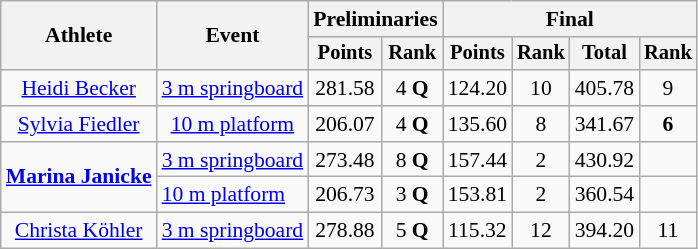<table class="wikitable" style="font-size:90%">
<tr>
<th rowspan="2">Athlete</th>
<th rowspan="2">Event</th>
<th colspan=2>Preliminaries</th>
<th colspan=4>Final</th>
</tr>
<tr style="font-size:95%">
<th>Points</th>
<th>Rank</th>
<th>Points</th>
<th>Rank</th>
<th>Total</th>
<th>Rank</th>
</tr>
<tr align=center>
<td><a href='#'>Heidi Becker</a></td>
<td><a href='#'>3 m springboard</a></td>
<td style="text-align:center;">281.58</td>
<td style="text-align:center;">4 <strong>Q</strong></td>
<td style="text-align:center;">124.20</td>
<td style="text-align:center;">10</td>
<td style="text-align:center;">405.78</td>
<td style="text-align:center;">9</td>
</tr>
<tr align=center>
<td><a href='#'>Sylvia Fiedler</a></td>
<td><a href='#'>10 m platform</a></td>
<td style="text-align:center;">206.07</td>
<td style="text-align:center;">4 <strong>Q</strong></td>
<td style="text-align:center;">135.60</td>
<td style="text-align:center;">8</td>
<td style="text-align:center;">341.67</td>
<td style="text-align:center;"><strong>6</strong></td>
</tr>
<tr align=center>
<td rowspan=2><strong><a href='#'>Marina Janicke</a></strong></td>
<td><a href='#'>3 m springboard</a></td>
<td style="text-align:center;">273.48</td>
<td style="text-align:center;">8 <strong>Q</strong></td>
<td style="text-align:center;">157.44</td>
<td style="text-align:center;">2</td>
<td style="text-align:center;">430.92</td>
<td style="text-align:center;"></td>
</tr>
<tr>
<td><a href='#'>10 m platform</a></td>
<td style="text-align:center;">206.73</td>
<td style="text-align:center;">3 <strong>Q</strong></td>
<td style="text-align:center;">153.81</td>
<td style="text-align:center;">2</td>
<td style="text-align:center;">360.54</td>
<td style="text-align:center;"></td>
</tr>
<tr align=center>
<td><a href='#'>Christa Köhler</a></td>
<td><a href='#'>3 m springboard</a></td>
<td style="text-align:center;">278.88</td>
<td style="text-align:center;">5 <strong>Q</strong></td>
<td style="text-align:center;">115.32</td>
<td style="text-align:center;">12</td>
<td style="text-align:center;">394.20</td>
<td style="text-align:center;">11</td>
</tr>
</table>
